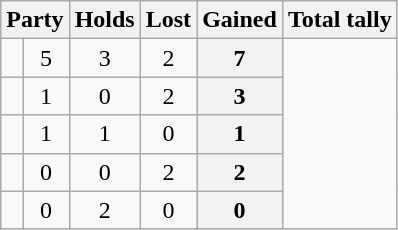<table class="wikitable notheme" style="text-align:center">
<tr>
<th colspan=2>Party</th>
<th>Holds</th>
<th>Lost</th>
<th>Gained</th>
<th>Total tally</th>
</tr>
<tr>
<td></td>
<td>5</td>
<td>3</td>
<td>2</td>
<th>7</th>
</tr>
<tr>
<td></td>
<td>1</td>
<td>0</td>
<td>2</td>
<th>3</th>
</tr>
<tr>
<td></td>
<td>1</td>
<td>1</td>
<td>0</td>
<th>1</th>
</tr>
<tr>
<td></td>
<td>0</td>
<td>0</td>
<td>2</td>
<th>2</th>
</tr>
<tr>
<td></td>
<td>0</td>
<td>2</td>
<td>0</td>
<th>0</th>
</tr>
</table>
